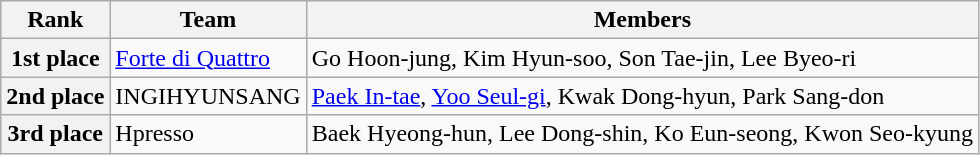<table class="wikitable">
<tr>
<th><strong>Rank</strong></th>
<th colspan="2"><strong>Team</strong></th>
<th><strong>Members</strong></th>
</tr>
<tr>
<th><strong>1st place</strong></th>
<td colspan="2"><a href='#'>Forte di Quattro</a></td>
<td>Go Hoon-jung, Kim Hyun-soo, Son Tae-jin, Lee Byeo-ri</td>
</tr>
<tr>
<th><strong>2nd place</strong></th>
<td colspan="2">INGIHYUNSANG</td>
<td><a href='#'>Paek In-tae</a>, <a href='#'>Yoo Seul-gi</a>, Kwak Dong-hyun,  Park Sang-don</td>
</tr>
<tr>
<th><strong>3rd place</strong></th>
<td colspan="2">Hpresso</td>
<td>Baek Hyeong-hun, Lee Dong-shin, Ko Eun-seong, Kwon Seo-kyung</td>
</tr>
</table>
